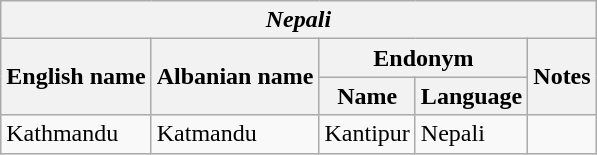<table class="wikitable sortable">
<tr>
<th colspan="5"> <em>Nepali</em></th>
</tr>
<tr>
<th rowspan="2">English name</th>
<th rowspan="2">Albanian name</th>
<th colspan="2">Endonym</th>
<th rowspan="2">Notes</th>
</tr>
<tr>
<th>Name</th>
<th>Language</th>
</tr>
<tr>
<td>Kathmandu</td>
<td>Katmandu</td>
<td>Kantipur</td>
<td>Nepali</td>
<td></td>
</tr>
</table>
